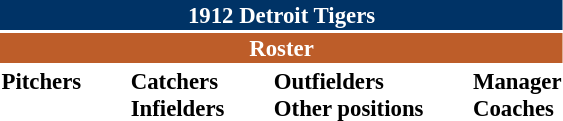<table class="toccolours" style="font-size: 95%;">
<tr>
<th colspan="10" style="background-color: #003366; color: white; text-align: center;">1912 Detroit Tigers</th>
</tr>
<tr>
<td colspan="10" style="background-color: #bd5d29; color: white; text-align: center;"><strong>Roster</strong></td>
</tr>
<tr>
<td valign="top"><strong>Pitchers</strong><br>


















</td>
<td width="25px"></td>
<td valign="top"><strong>Catchers</strong><br>



<strong>Infielders</strong>
















</td>
<td width="25px"></td>
<td valign="top"><strong>Outfielders</strong><br>










<strong>Other positions</strong>
</td>
<td width="25px"></td>
<td valign="top"><strong>Manager</strong><br>
<strong>Coaches</strong>
</td>
</tr>
</table>
